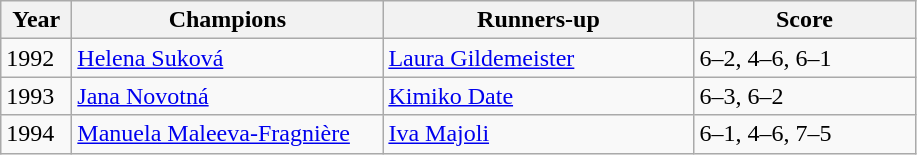<table class=wikitable>
<tr>
<th style="width:40px">Year</th>
<th style="width:200px">Champions</th>
<th style="width:200px">Runners-up</th>
<th style="width:140px" class="unsortable">Score</th>
</tr>
<tr>
<td>1992</td>
<td> <a href='#'>Helena Suková</a></td>
<td> <a href='#'>Laura Gildemeister</a></td>
<td>6–2, 4–6, 6–1</td>
</tr>
<tr>
<td>1993</td>
<td> <a href='#'>Jana Novotná</a></td>
<td> <a href='#'>Kimiko Date</a></td>
<td>6–3, 6–2</td>
</tr>
<tr>
<td>1994</td>
<td> <a href='#'>Manuela Maleeva-Fragnière</a></td>
<td> <a href='#'>Iva Majoli</a></td>
<td>6–1, 4–6, 7–5</td>
</tr>
</table>
